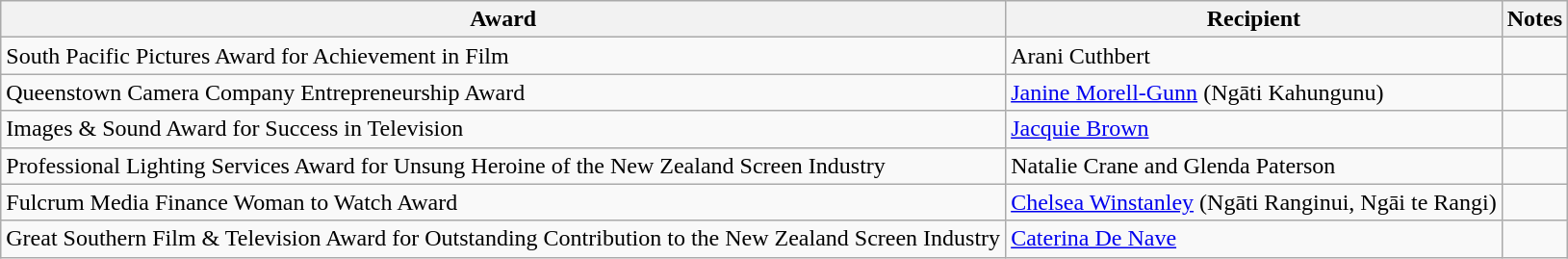<table class="wikitable">
<tr>
<th>Award</th>
<th>Recipient</th>
<th>Notes</th>
</tr>
<tr>
<td>South Pacific Pictures Award for Achievement in Film</td>
<td>Arani Cuthbert</td>
<td></td>
</tr>
<tr>
<td>Queenstown Camera Company Entrepreneurship Award</td>
<td><a href='#'>Janine Morell-Gunn</a> (Ngāti Kahungunu)</td>
<td></td>
</tr>
<tr>
<td>Images & Sound Award for Success in Television</td>
<td><a href='#'>Jacquie Brown</a></td>
<td></td>
</tr>
<tr>
<td>Professional Lighting Services Award for Unsung Heroine of the New Zealand Screen Industry</td>
<td>Natalie Crane and Glenda Paterson</td>
<td></td>
</tr>
<tr>
<td>Fulcrum Media Finance Woman to Watch Award</td>
<td><a href='#'>Chelsea Winstanley</a> (Ngāti Ranginui, Ngāi te Rangi)</td>
<td></td>
</tr>
<tr>
<td>Great Southern Film & Television Award for Outstanding Contribution to the New Zealand Screen Industry</td>
<td><a href='#'>Caterina De Nave</a></td>
<td></td>
</tr>
</table>
